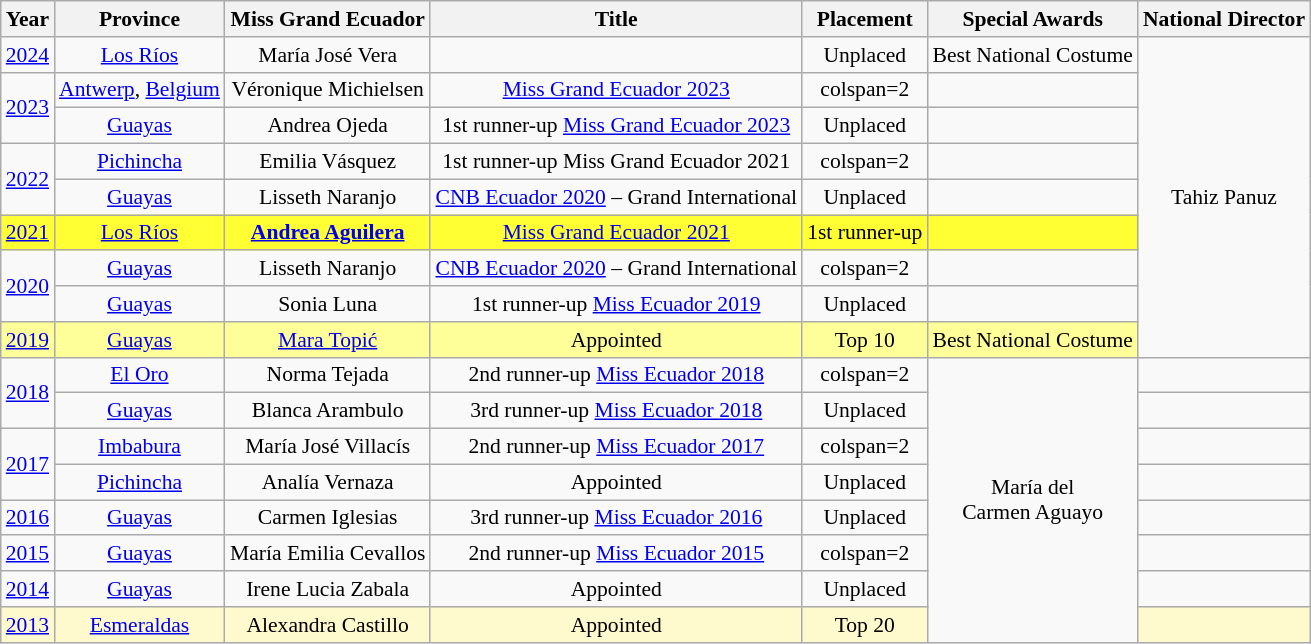<table class="wikitable" style="font-size: 90%; text-align:center">
<tr>
<th>Year</th>
<th>Province</th>
<th>Miss Grand Ecuador</th>
<th>Title</th>
<th>Placement</th>
<th>Special Awards</th>
<th>National Director</th>
</tr>
<tr>
<td><a href='#'>2024</a></td>
<td><a href='#'>Los Ríos</a></td>
<td>María José Vera</td>
<td></td>
<td>Unplaced</td>
<td>Best National Costume</td>
<td rowspan=9>Tahiz Panuz</td>
</tr>
<tr>
<td rowspan=2><a href='#'>2023</a></td>
<td><a href='#'>Antwerp</a>, <a href='#'>Belgium</a></td>
<td>Véronique Michielsen</td>
<td><a href='#'>Miss Grand Ecuador 2023</a></td>
<td>colspan=2 </td>
</tr>
<tr>
<td><a href='#'>Guayas</a></td>
<td>Andrea Ojeda</td>
<td>1st runner-up <a href='#'>Miss Grand Ecuador 2023</a></td>
<td>Unplaced</td>
<td></td>
</tr>
<tr>
<td rowspan=2><a href='#'>2022</a></td>
<td><a href='#'>Pichincha</a></td>
<td>Emilia Vásquez</td>
<td>1st runner-up Miss Grand Ecuador 2021</td>
<td>colspan=2 </td>
</tr>
<tr>
<td><a href='#'>Guayas</a></td>
<td>Lisseth Naranjo</td>
<td><a href='#'>CNB Ecuador 2020</a> – Grand International</td>
<td>Unplaced</td>
<td></td>
</tr>
<tr bgcolor=#FFFF33>
<td><a href='#'>2021</a></td>
<td><a href='#'>Los Ríos</a></td>
<td><a href='#'><strong>Andrea Aguilera</strong></a></td>
<td><a href='#'>Miss Grand Ecuador 2021</a></td>
<td>1st runner-up</td>
<td></td>
</tr>
<tr>
<td rowspan=2><a href='#'>2020</a></td>
<td><a href='#'>Guayas</a></td>
<td>Lisseth Naranjo</td>
<td><a href='#'>CNB Ecuador 2020</a> – Grand International</td>
<td>colspan=2 </td>
</tr>
<tr>
<td><a href='#'>Guayas</a></td>
<td>Sonia Luna</td>
<td>1st runner-up <a href='#'>Miss Ecuador 2019</a></td>
<td>Unplaced</td>
<td></td>
</tr>
<tr bgcolor=#FFFF99>
<td><a href='#'>2019</a></td>
<td><a href='#'>Guayas</a></td>
<td><a href='#'>Mara Topić</a></td>
<td>Appointed</td>
<td>Top 10</td>
<td>Best National Costume</td>
</tr>
<tr>
<td rowspan=2><a href='#'>2018</a></td>
<td><a href='#'>El Oro</a></td>
<td>Norma Tejada</td>
<td>2nd runner-up <a href='#'>Miss Ecuador 2018</a></td>
<td>colspan=2 </td>
<td rowspan=8>María del<br>Carmen Aguayo</td>
</tr>
<tr>
<td><a href='#'>Guayas</a></td>
<td>Blanca Arambulo</td>
<td>3rd runner-up <a href='#'>Miss Ecuador 2018</a></td>
<td>Unplaced</td>
<td></td>
</tr>
<tr>
<td rowspan=2><a href='#'>2017</a></td>
<td><a href='#'>Imbabura</a></td>
<td>María José Villacís</td>
<td>2nd runner-up <a href='#'>Miss Ecuador 2017</a></td>
<td>colspan=2 </td>
</tr>
<tr>
<td><a href='#'>Pichincha</a></td>
<td>Analía Vernaza</td>
<td>Appointed</td>
<td>Unplaced</td>
<td></td>
</tr>
<tr>
<td><a href='#'>2016</a></td>
<td><a href='#'>Guayas</a></td>
<td>Carmen Iglesias</td>
<td>3rd runner-up <a href='#'>Miss Ecuador 2016</a></td>
<td>Unplaced</td>
<td></td>
</tr>
<tr>
<td><a href='#'>2015</a></td>
<td><a href='#'>Guayas</a></td>
<td>María Emilia Cevallos</td>
<td>2nd runner-up <a href='#'>Miss Ecuador 2015</a></td>
<td>colspan=2 </td>
</tr>
<tr>
<td><a href='#'>2014</a></td>
<td><a href='#'>Guayas</a></td>
<td>Irene Lucia Zabala</td>
<td>Appointed</td>
<td>Unplaced</td>
<td></td>
</tr>
<tr bgcolor=#FFFACD>
<td><a href='#'>2013</a></td>
<td><a href='#'>Esmeraldas</a></td>
<td>Alexandra Castillo</td>
<td>Appointed</td>
<td>Top 20</td>
<td></td>
</tr>
</table>
